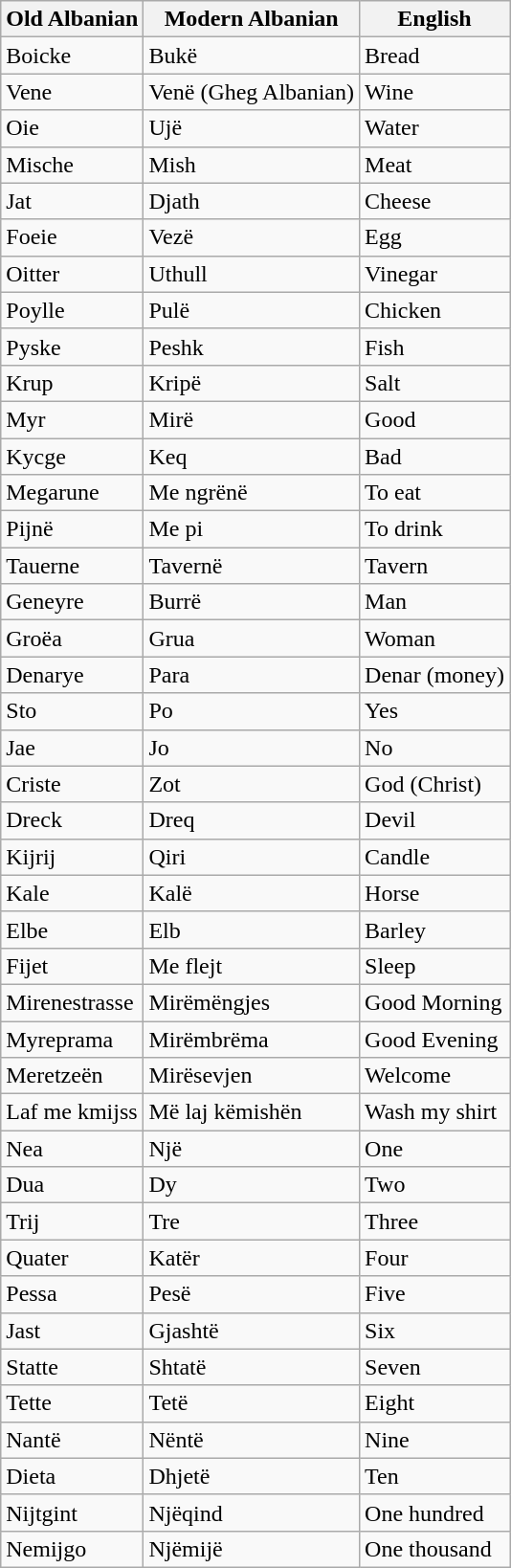<table class="wikitable">
<tr>
<th>Old Albanian</th>
<th>Modern Albanian</th>
<th>English</th>
</tr>
<tr>
<td>Boicke</td>
<td>Bukë</td>
<td>Bread</td>
</tr>
<tr>
<td>Vene</td>
<td>Venë (Gheg Albanian)</td>
<td>Wine</td>
</tr>
<tr>
<td>Oie</td>
<td>Ujë</td>
<td>Water</td>
</tr>
<tr>
<td>Mische</td>
<td>Mish</td>
<td>Meat</td>
</tr>
<tr>
<td>Jat</td>
<td>Djath</td>
<td>Cheese</td>
</tr>
<tr>
<td>Foeie</td>
<td>Vezë</td>
<td>Egg</td>
</tr>
<tr>
<td>Oitter</td>
<td>Uthull</td>
<td>Vinegar</td>
</tr>
<tr>
<td>Poylle</td>
<td>Pulë</td>
<td>Chicken</td>
</tr>
<tr>
<td>Pyske</td>
<td>Peshk</td>
<td>Fish</td>
</tr>
<tr>
<td>Krup</td>
<td>Kripë</td>
<td>Salt</td>
</tr>
<tr>
<td>Myr</td>
<td>Mirë</td>
<td>Good</td>
</tr>
<tr>
<td>Kycge</td>
<td>Keq</td>
<td>Bad</td>
</tr>
<tr>
<td>Megarune</td>
<td>Me ngrënë</td>
<td>To eat</td>
</tr>
<tr>
<td>Pijnë</td>
<td>Me pi</td>
<td>To drink</td>
</tr>
<tr>
<td>Tauerne</td>
<td>Tavernë</td>
<td>Tavern</td>
</tr>
<tr>
<td>Geneyre</td>
<td>Burrë</td>
<td>Man</td>
</tr>
<tr>
<td>Groëa</td>
<td>Grua</td>
<td>Woman</td>
</tr>
<tr>
<td>Denarye</td>
<td>Para</td>
<td>Denar (money)</td>
</tr>
<tr>
<td>Sto</td>
<td>Po</td>
<td>Yes</td>
</tr>
<tr>
<td>Jae</td>
<td>Jo</td>
<td>No</td>
</tr>
<tr>
<td>Criste</td>
<td>Zot</td>
<td>God (Christ)</td>
</tr>
<tr>
<td>Dreck</td>
<td>Dreq</td>
<td>Devil</td>
</tr>
<tr>
<td>Kijrij</td>
<td>Qiri</td>
<td>Candle</td>
</tr>
<tr>
<td>Kale</td>
<td>Kalë</td>
<td>Horse</td>
</tr>
<tr>
<td>Elbe</td>
<td>Elb</td>
<td>Barley</td>
</tr>
<tr>
<td>Fijet</td>
<td>Me flejt</td>
<td>Sleep</td>
</tr>
<tr>
<td>Mirenestrasse</td>
<td>Mirëmëngjes</td>
<td>Good Morning</td>
</tr>
<tr>
<td>Myreprama</td>
<td>Mirëmbrëma</td>
<td>Good Evening</td>
</tr>
<tr>
<td>Meretzeën</td>
<td>Mirësevjen</td>
<td>Welcome</td>
</tr>
<tr>
<td>Laf me kmijss</td>
<td>Më laj këmishën</td>
<td>Wash my shirt</td>
</tr>
<tr>
<td>Nea</td>
<td>Një</td>
<td>One</td>
</tr>
<tr>
<td>Dua</td>
<td>Dy</td>
<td>Two</td>
</tr>
<tr>
<td>Trij</td>
<td>Tre</td>
<td>Three</td>
</tr>
<tr>
<td>Quater</td>
<td>Katër</td>
<td>Four</td>
</tr>
<tr>
<td>Pessa</td>
<td>Pesë</td>
<td>Five</td>
</tr>
<tr>
<td>Jast</td>
<td>Gjashtë</td>
<td>Six</td>
</tr>
<tr>
<td>Statte</td>
<td>Shtatë</td>
<td>Seven</td>
</tr>
<tr>
<td>Tette</td>
<td>Tetë</td>
<td>Eight</td>
</tr>
<tr>
<td>Nantë</td>
<td>Nëntë</td>
<td>Nine</td>
</tr>
<tr>
<td>Dieta</td>
<td>Dhjetë</td>
<td>Ten</td>
</tr>
<tr>
<td>Nijtgint</td>
<td>Njëqind</td>
<td>One hundred</td>
</tr>
<tr>
<td>Nemijgo</td>
<td>Njëmijë</td>
<td>One thousand</td>
</tr>
</table>
